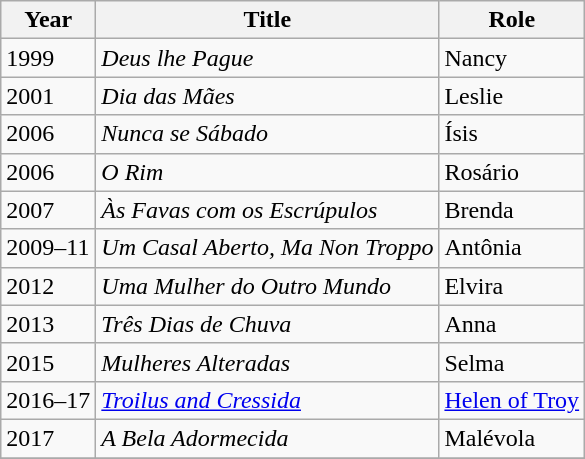<table class="wikitable">
<tr>
<th>Year</th>
<th>Title</th>
<th>Role</th>
</tr>
<tr>
<td>1999</td>
<td><em>Deus lhe Pague</em></td>
<td>Nancy</td>
</tr>
<tr>
<td>2001</td>
<td><em>Dia das Mães</em></td>
<td>Leslie</td>
</tr>
<tr>
<td>2006</td>
<td><em>Nunca se Sábado</em></td>
<td>Ísis</td>
</tr>
<tr>
<td>2006</td>
<td><em>O Rim</em></td>
<td>Rosário</td>
</tr>
<tr>
<td>2007</td>
<td><em>Às Favas com os Escrúpulos</em></td>
<td>Brenda</td>
</tr>
<tr>
<td>2009–11</td>
<td><em>Um Casal Aberto, Ma Non Troppo</em></td>
<td>Antônia</td>
</tr>
<tr>
<td>2012</td>
<td><em>Uma Mulher do Outro Mundo</em></td>
<td>Elvira</td>
</tr>
<tr>
<td>2013</td>
<td><em>Três Dias de Chuva</em></td>
<td>Anna</td>
</tr>
<tr>
<td>2015</td>
<td><em>Mulheres Alteradas</em></td>
<td>Selma</td>
</tr>
<tr>
<td>2016–17</td>
<td><em><a href='#'>Troilus and Cressida</a></em></td>
<td><a href='#'>Helen of Troy</a></td>
</tr>
<tr>
<td>2017</td>
<td><em>A Bela Adormecida</em></td>
<td>Malévola</td>
</tr>
<tr>
</tr>
</table>
